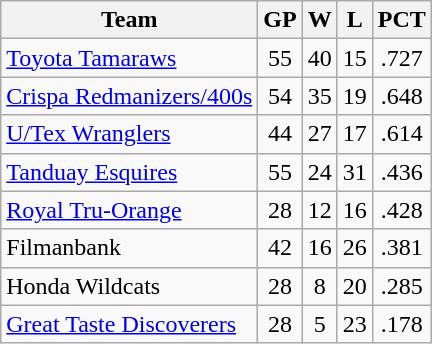<table class="wikitable sortable" style="text-align:center;">
<tr>
<th>Team</th>
<th>GP</th>
<th>W</th>
<th>L</th>
<th>PCT</th>
</tr>
<tr>
<td align=left><a href='#'>Toyota Tamaraws</a></td>
<td>55</td>
<td>40</td>
<td>15</td>
<td>.727</td>
</tr>
<tr>
<td align=left><a href='#'>Crispa Redmanizers/400s</a></td>
<td>54</td>
<td>35</td>
<td>19</td>
<td>.648</td>
</tr>
<tr>
<td align=left><a href='#'>U/Tex Wranglers</a></td>
<td>44</td>
<td>27</td>
<td>17</td>
<td>.614</td>
</tr>
<tr>
<td align=left><a href='#'>Tanduay Esquires</a></td>
<td>55</td>
<td>24</td>
<td>31</td>
<td>.436</td>
</tr>
<tr>
<td align=left><a href='#'>Royal Tru-Orange</a></td>
<td>28</td>
<td>12</td>
<td>16</td>
<td>.428</td>
</tr>
<tr>
<td align=left>Filmanbank</td>
<td>42</td>
<td>16</td>
<td>26</td>
<td>.381</td>
</tr>
<tr>
<td align=left>Honda Wildcats</td>
<td>28</td>
<td>8</td>
<td>20</td>
<td>.285</td>
</tr>
<tr>
<td align=left><a href='#'>Great Taste Discoverers</a></td>
<td>28</td>
<td>5</td>
<td>23</td>
<td>.178</td>
</tr>
</table>
